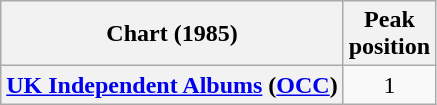<table class="wikitable sortable plainrowheaders">
<tr>
<th scope="col">Chart (1985)</th>
<th scope="col">Peak<br>position</th>
</tr>
<tr>
<th scope=row><a href='#'>UK Independent Albums</a> (<a href='#'>OCC</a>)</th>
<td style="text-align:center;">1</td>
</tr>
</table>
